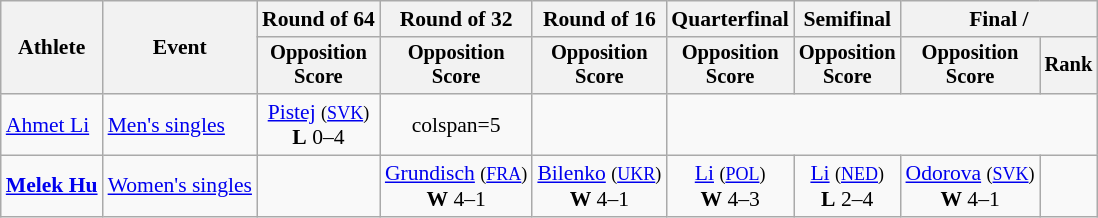<table class=wikitable style="font-size:90%">
<tr>
<th rowspan=2>Athlete</th>
<th rowspan=2>Event</th>
<th>Round of 64</th>
<th>Round of 32</th>
<th>Round of 16</th>
<th>Quarterfinal</th>
<th>Semifinal</th>
<th colspan=2>Final / </th>
</tr>
<tr style="font-size:95%">
<th>Opposition<br>Score</th>
<th>Opposition<br>Score</th>
<th>Opposition<br>Score</th>
<th>Opposition<br>Score</th>
<th>Opposition<br>Score</th>
<th>Opposition<br>Score</th>
<th>Rank</th>
</tr>
<tr align=center>
<td align=left><a href='#'>Ahmet Li</a></td>
<td align=left><a href='#'>Men's singles</a></td>
<td> <a href='#'>Pistej</a> <small>(<a href='#'>SVK</a>)</small> <br><strong>L</strong> 0–4</td>
<td>colspan=5 </td>
<td></td>
</tr>
<tr align=center>
<td align=left><strong><a href='#'>Melek Hu</a></strong></td>
<td align=left><a href='#'>Women's singles</a></td>
<td></td>
<td> <a href='#'>Grundisch</a> <small>(<a href='#'>FRA</a>)</small> <br><strong>W</strong> 4–1</td>
<td> <a href='#'>Bilenko</a> <small>(<a href='#'>UKR</a>)</small> <br><strong>W</strong> 4–1</td>
<td> <a href='#'>Li</a> <small>(<a href='#'>POL</a>)</small> <br><strong>W</strong> 4–3</td>
<td> <a href='#'>Li</a> <small>(<a href='#'>NED</a>)</small> <br><strong>L</strong> 2–4</td>
<td> <a href='#'>Odorova</a> <small>(<a href='#'>SVK</a>)</small> <br><strong>W</strong> 4–1</td>
<td></td>
</tr>
</table>
